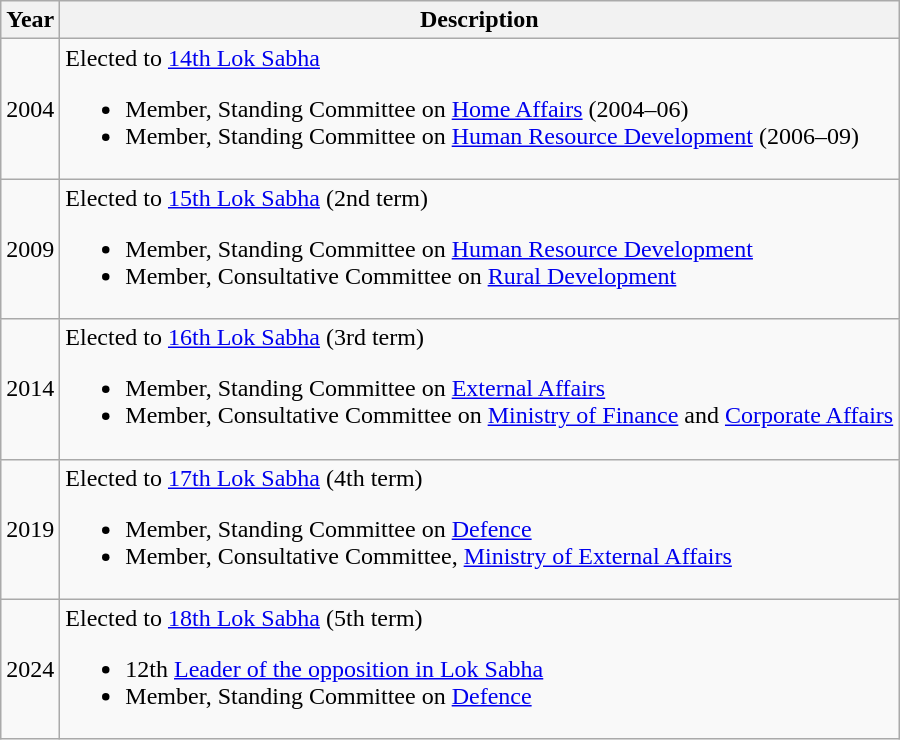<table class="wikitable">
<tr>
<th>Year</th>
<th>Description</th>
</tr>
<tr>
<td>2004</td>
<td>Elected to <a href='#'>14th Lok Sabha</a><br><ul><li>Member, Standing Committee on <a href='#'>Home Affairs</a> (2004–06)</li><li>Member, Standing Committee on <a href='#'>Human Resource Development</a> (2006–09)</li></ul></td>
</tr>
<tr>
<td>2009</td>
<td>Elected to <a href='#'>15th Lok Sabha</a> (2nd term)<br><ul><li>Member, Standing Committee on <a href='#'>Human Resource Development</a></li><li>Member, Consultative Committee on <a href='#'>Rural Development</a></li></ul></td>
</tr>
<tr>
<td>2014</td>
<td>Elected to <a href='#'>16th Lok Sabha</a> (3rd term)<br><ul><li>Member, Standing Committee on <a href='#'>External Affairs</a></li><li>Member, Consultative Committee on <a href='#'>Ministry of Finance</a> and <a href='#'>Corporate Affairs</a></li></ul></td>
</tr>
<tr>
<td>2019</td>
<td>Elected to <a href='#'>17th Lok Sabha</a> (4th term)<br><ul><li>Member, Standing Committee on <a href='#'>Defence</a></li><li>Member, Consultative Committee, <a href='#'>Ministry of External Affairs</a></li></ul></td>
</tr>
<tr>
<td>2024</td>
<td>Elected to <a href='#'>18th Lok Sabha</a> (5th term)<br><ul><li>12th <a href='#'>Leader of the opposition in Lok Sabha</a></li><li>Member, Standing Committee on <a href='#'>Defence</a></li></ul></td>
</tr>
</table>
